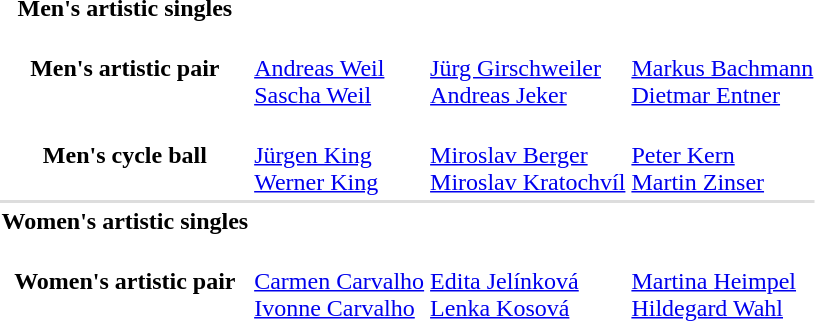<table>
<tr>
<th scope="row">Men's artistic singles</th>
<td></td>
<td></td>
<td></td>
</tr>
<tr>
<th scope="row">Men's artistic pair</th>
<td><br><a href='#'>Andreas Weil</a><br><a href='#'>Sascha Weil</a></td>
<td><br><a href='#'>Jürg Girschweiler</a><br><a href='#'>Andreas Jeker</a></td>
<td><br><a href='#'>Markus Bachmann</a><br><a href='#'>Dietmar Entner</a></td>
</tr>
<tr>
<th scope="row">Men's cycle ball</th>
<td><br><a href='#'>Jürgen King</a><br><a href='#'>Werner King</a></td>
<td><br><a href='#'>Miroslav Berger</a><br><a href='#'>Miroslav Kratochvíl</a></td>
<td><br><a href='#'>Peter Kern</a><br><a href='#'>Martin Zinser</a></td>
</tr>
<tr bgcolor=#DDDDDD>
<td colspan=4></td>
</tr>
<tr>
<th scope="row">Women's artistic singles</th>
<td></td>
<td></td>
<td></td>
</tr>
<tr>
<th scope="row">Women's artistic pair</th>
<td><br><a href='#'>Carmen Carvalho</a><br><a href='#'>Ivonne Carvalho</a></td>
<td><br><a href='#'>Edita Jelínková</a><br><a href='#'>Lenka Kosová</a></td>
<td><br><a href='#'>Martina Heimpel</a><br><a href='#'>Hildegard Wahl</a></td>
</tr>
</table>
